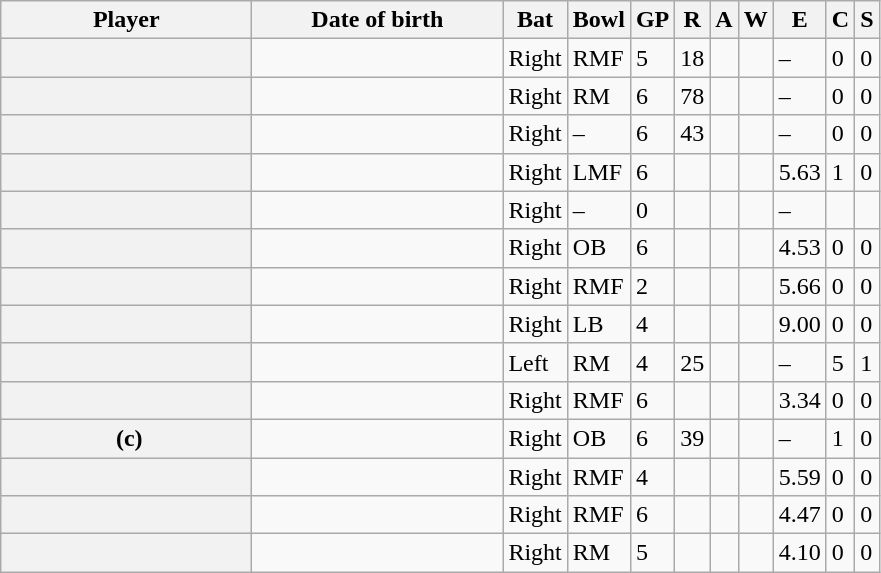<table class="wikitable sortable plainrowheaders">
<tr>
<th scope="col" width="160">Player</th>
<th scope="col" width="160">Date of birth</th>
<th scope="col">Bat</th>
<th scope="col">Bowl</th>
<th scope="col">GP</th>
<th scope="col">R</th>
<th scope="col">A</th>
<th scope="col">W</th>
<th scope="col">E</th>
<th scope="col">C</th>
<th scope="col">S</th>
</tr>
<tr>
<th scope="row"></th>
<td></td>
<td>Right</td>
<td>RMF</td>
<td>5</td>
<td>18</td>
<td></td>
<td></td>
<td>–</td>
<td>0</td>
<td>0</td>
</tr>
<tr>
<th scope="row"> </th>
<td></td>
<td>Right</td>
<td>RM</td>
<td>6</td>
<td>78</td>
<td></td>
<td></td>
<td>–</td>
<td>0</td>
<td>0</td>
</tr>
<tr>
<th scope="row"></th>
<td></td>
<td>Right</td>
<td>–</td>
<td>6</td>
<td>43</td>
<td></td>
<td></td>
<td>–</td>
<td>0</td>
<td>0</td>
</tr>
<tr>
<th scope="row"></th>
<td></td>
<td>Right</td>
<td>LMF</td>
<td>6</td>
<td></td>
<td></td>
<td></td>
<td>5.63</td>
<td>1</td>
<td>0</td>
</tr>
<tr>
<th scope="row"> </th>
<td></td>
<td>Right</td>
<td>–</td>
<td>0</td>
<td></td>
<td></td>
<td></td>
<td>–</td>
<td></td>
<td></td>
</tr>
<tr>
<th scope="row"></th>
<td></td>
<td>Right</td>
<td>OB</td>
<td>6</td>
<td></td>
<td></td>
<td></td>
<td>4.53</td>
<td>0</td>
<td>0</td>
</tr>
<tr>
<th scope="row"></th>
<td></td>
<td>Right</td>
<td>RMF</td>
<td>2</td>
<td></td>
<td></td>
<td></td>
<td>5.66</td>
<td>0</td>
<td>0</td>
</tr>
<tr>
<th scope="row"></th>
<td></td>
<td>Right</td>
<td>LB</td>
<td>4</td>
<td></td>
<td></td>
<td></td>
<td>9.00</td>
<td>0</td>
<td>0</td>
</tr>
<tr>
<th scope="row"> </th>
<td></td>
<td>Left</td>
<td>RM</td>
<td>4</td>
<td>25</td>
<td></td>
<td></td>
<td>–</td>
<td>5</td>
<td>1</td>
</tr>
<tr>
<th scope="row"></th>
<td></td>
<td>Right</td>
<td>RMF</td>
<td>6</td>
<td></td>
<td></td>
<td></td>
<td>3.34</td>
<td>0</td>
<td>0</td>
</tr>
<tr>
<th scope="row"> (c)</th>
<td></td>
<td>Right</td>
<td>OB</td>
<td>6</td>
<td>39</td>
<td></td>
<td></td>
<td>–</td>
<td>1</td>
<td>0</td>
</tr>
<tr>
<th scope="row"></th>
<td></td>
<td>Right</td>
<td>RMF</td>
<td>4</td>
<td></td>
<td></td>
<td></td>
<td>5.59</td>
<td>0</td>
<td>0</td>
</tr>
<tr>
<th scope="row"></th>
<td></td>
<td>Right</td>
<td>RMF</td>
<td>6</td>
<td></td>
<td></td>
<td></td>
<td>4.47</td>
<td>0</td>
<td>0</td>
</tr>
<tr>
<th scope="row"></th>
<td></td>
<td>Right</td>
<td>RM</td>
<td>5</td>
<td></td>
<td></td>
<td></td>
<td>4.10</td>
<td>0</td>
<td>0</td>
</tr>
</table>
